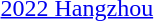<table>
<tr>
<td><a href='#'>2022 Hangzhou</a></td>
<td></td>
<td></td>
<td></td>
</tr>
</table>
